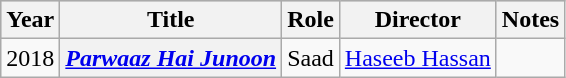<table class="wikitable sortable plainrowheaders">
<tr style="background:#ccc; text-align:center;">
<th scope="col">Year</th>
<th scope="col">Title</th>
<th scope="col">Role</th>
<th scope="col">Director</th>
<th scope="col" class="unsortable">Notes</th>
</tr>
<tr>
<td>2018</td>
<th scope="row"><em><a href='#'>Parwaaz Hai Junoon</a></em></th>
<td>Saad</td>
<td><a href='#'>Haseeb Hassan</a></td>
<td></td>
</tr>
</table>
